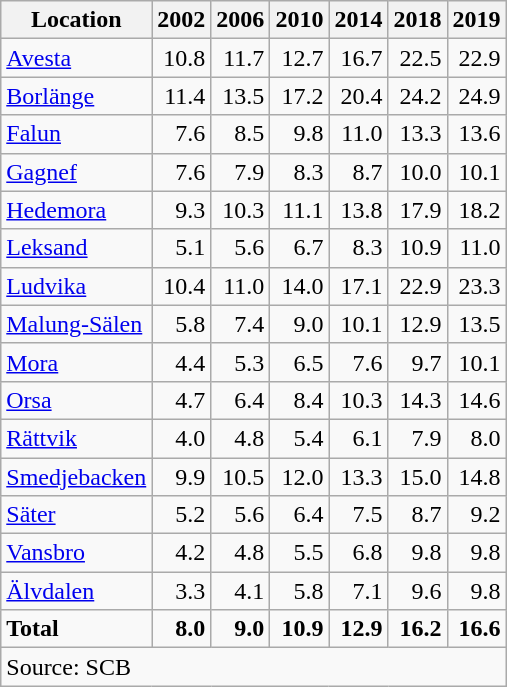<table class="wikitable sortable" style=text-align:right>
<tr>
<th>Location</th>
<th>2002</th>
<th>2006</th>
<th>2010</th>
<th>2014</th>
<th>2018</th>
<th>2019</th>
</tr>
<tr>
<td align=left><a href='#'>Avesta</a></td>
<td>10.8</td>
<td>11.7</td>
<td>12.7</td>
<td>16.7</td>
<td>22.5</td>
<td>22.9</td>
</tr>
<tr>
<td align=left><a href='#'>Borlänge</a></td>
<td>11.4</td>
<td>13.5</td>
<td>17.2</td>
<td>20.4</td>
<td>24.2</td>
<td>24.9</td>
</tr>
<tr>
<td align=left><a href='#'>Falun</a></td>
<td>7.6</td>
<td>8.5</td>
<td>9.8</td>
<td>11.0</td>
<td>13.3</td>
<td>13.6</td>
</tr>
<tr>
<td align=left><a href='#'>Gagnef</a></td>
<td>7.6</td>
<td>7.9</td>
<td>8.3</td>
<td>8.7</td>
<td>10.0</td>
<td>10.1</td>
</tr>
<tr>
<td align=left><a href='#'>Hedemora</a></td>
<td>9.3</td>
<td>10.3</td>
<td>11.1</td>
<td>13.8</td>
<td>17.9</td>
<td>18.2</td>
</tr>
<tr>
<td align=left><a href='#'>Leksand</a></td>
<td>5.1</td>
<td>5.6</td>
<td>6.7</td>
<td>8.3</td>
<td>10.9</td>
<td>11.0</td>
</tr>
<tr>
<td align=left><a href='#'>Ludvika</a></td>
<td>10.4</td>
<td>11.0</td>
<td>14.0</td>
<td>17.1</td>
<td>22.9</td>
<td>23.3</td>
</tr>
<tr>
<td align=left><a href='#'>Malung-Sälen</a></td>
<td>5.8</td>
<td>7.4</td>
<td>9.0</td>
<td>10.1</td>
<td>12.9</td>
<td>13.5</td>
</tr>
<tr>
<td align=left><a href='#'>Mora</a></td>
<td>4.4</td>
<td>5.3</td>
<td>6.5</td>
<td>7.6</td>
<td>9.7</td>
<td>10.1</td>
</tr>
<tr>
<td align=left><a href='#'>Orsa</a></td>
<td>4.7</td>
<td>6.4</td>
<td>8.4</td>
<td>10.3</td>
<td>14.3</td>
<td>14.6</td>
</tr>
<tr>
<td align=left><a href='#'>Rättvik</a></td>
<td>4.0</td>
<td>4.8</td>
<td>5.4</td>
<td>6.1</td>
<td>7.9</td>
<td>8.0</td>
</tr>
<tr>
<td align=left><a href='#'>Smedjebacken</a></td>
<td>9.9</td>
<td>10.5</td>
<td>12.0</td>
<td>13.3</td>
<td>15.0</td>
<td>14.8</td>
</tr>
<tr>
<td align=left><a href='#'>Säter</a></td>
<td>5.2</td>
<td>5.6</td>
<td>6.4</td>
<td>7.5</td>
<td>8.7</td>
<td>9.2</td>
</tr>
<tr>
<td align=left><a href='#'>Vansbro</a></td>
<td>4.2</td>
<td>4.8</td>
<td>5.5</td>
<td>6.8</td>
<td>9.8</td>
<td>9.8</td>
</tr>
<tr>
<td align=left><a href='#'>Älvdalen</a></td>
<td>3.3</td>
<td>4.1</td>
<td>5.8</td>
<td>7.1</td>
<td>9.6</td>
<td>9.8</td>
</tr>
<tr>
<td align=left><strong>Total</strong></td>
<td><strong>8.0</strong></td>
<td><strong>9.0</strong></td>
<td><strong>10.9</strong></td>
<td><strong>12.9</strong></td>
<td><strong>16.2</strong></td>
<td><strong>16.6</strong></td>
</tr>
<tr>
<td align=left colspan=7>Source: SCB </td>
</tr>
</table>
